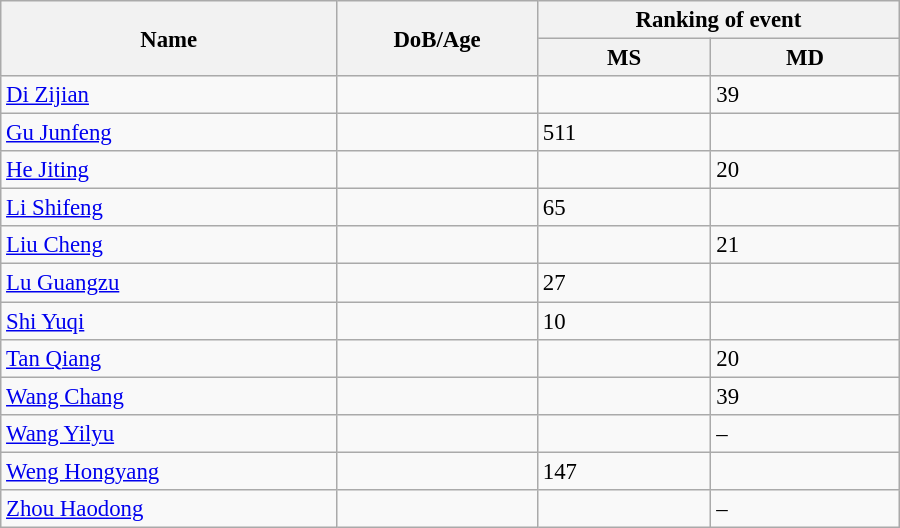<table class="wikitable"  style="width:600px; font-size:95%;">
<tr>
<th align="left" rowspan="2">Name</th>
<th align="left" rowspan="2">DoB/Age</th>
<th align="center" colspan="2">Ranking of event</th>
</tr>
<tr>
<th align="center">MS</th>
<th align="center">MD</th>
</tr>
<tr>
<td align="left"><a href='#'>Di Zijian</a></td>
<td align="left"></td>
<td></td>
<td>39</td>
</tr>
<tr>
<td align="left"><a href='#'>Gu Junfeng</a></td>
<td align="left"></td>
<td>511</td>
<td></td>
</tr>
<tr>
<td align="left"><a href='#'>He Jiting</a></td>
<td align="left"></td>
<td></td>
<td>20</td>
</tr>
<tr>
<td align="left"><a href='#'>Li Shifeng</a></td>
<td align="left"></td>
<td>65</td>
<td></td>
</tr>
<tr>
<td align="left"><a href='#'>Liu Cheng</a></td>
<td align="left"></td>
<td></td>
<td>21</td>
</tr>
<tr>
<td align="left"><a href='#'>Lu Guangzu</a></td>
<td align="left"></td>
<td>27</td>
<td></td>
</tr>
<tr>
<td align="left"><a href='#'>Shi Yuqi</a></td>
<td align="left"></td>
<td>10</td>
<td></td>
</tr>
<tr>
<td align="left"><a href='#'>Tan Qiang</a></td>
<td align="left"></td>
<td></td>
<td>20</td>
</tr>
<tr>
<td align="left"><a href='#'>Wang Chang</a></td>
<td align="left"></td>
<td></td>
<td>39</td>
</tr>
<tr>
<td align="left"><a href='#'>Wang Yilyu</a></td>
<td align="left"></td>
<td></td>
<td>–</td>
</tr>
<tr>
<td align="left"><a href='#'>Weng Hongyang</a></td>
<td align="left"></td>
<td>147</td>
<td></td>
</tr>
<tr>
<td align="left"><a href='#'>Zhou Haodong</a></td>
<td align="left"></td>
<td></td>
<td>–</td>
</tr>
</table>
